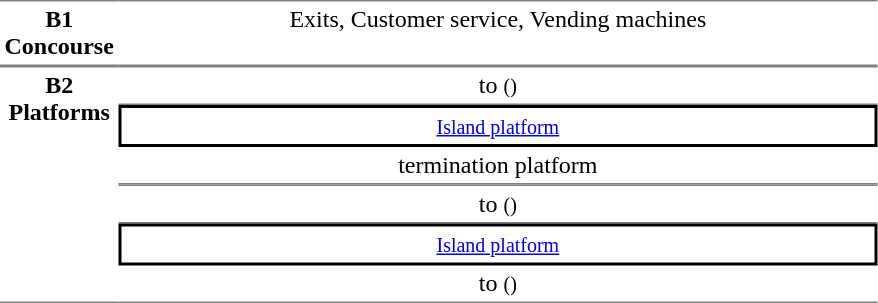<table table border=0 cellspacing=0 cellpadding=3>
<tr>
<td style="border-bottom:solid 1px gray; border-top:solid 1px gray;text-align:center" valign=top><strong>B1<br>Concourse</strong></td>
<td style="border-bottom:solid 1px gray; border-top:solid 1px gray;text-align:center;" valign=top width=500>Exits, Customer service, Vending machines</td>
</tr>
<tr>
<td style="border-bottom:solid 1px gray; border-top:solid 1px gray;text-align:center" rowspan="6" valign=top><strong>B2<br>Platforms</strong></td>
<td style="border-bottom:solid 1px gray; border-top:solid 1px gray;text-align:center;">  to  <small>()</small></td>
</tr>
<tr>
<td style="border-right:solid 2px black;border-left:solid 2px black;border-top:solid 2px black;border-bottom:solid 2px black;text-align:center;" colspan=2><small><a href='#'>Island platform</a></small></td>
</tr>
<tr>
<td style="border-bottom:solid 1px gray;text-align:center;">  termination platform</td>
</tr>
<tr>
<td style="border-bottom:solid 1px gray; border-top:solid 1px gray;text-align:center;"> to  <small>()</small> </td>
</tr>
<tr>
<td style="border-right:solid 2px black;border-left:solid 2px black;border-top:solid 2px black;border-bottom:solid 2px black;text-align:center;" colspan=2><small><a href='#'>Island platform</a></small></td>
</tr>
<tr>
<td style="border-bottom:solid 1px gray;text-align:center;"> to  <small>()</small> </td>
</tr>
</table>
